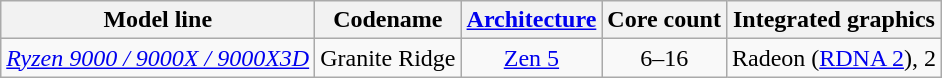<table class="wikitable" style="text-align: center;">
<tr>
<th>Model line</th>
<th>Codename</th>
<th><a href='#'>Architecture</a></th>
<th>Core count</th>
<th>Integrated graphics</th>
</tr>
<tr>
<td style="text-align: left;"><a href='#'><em>Ryzen 9000 / 9000X / 9000X3D</em></a></td>
<td>Granite Ridge</td>
<td><a href='#'>Zen 5</a></td>
<td>6–16</td>
<td>Radeon (<a href='#'>RDNA 2</a>), 2 </td>
</tr>
</table>
